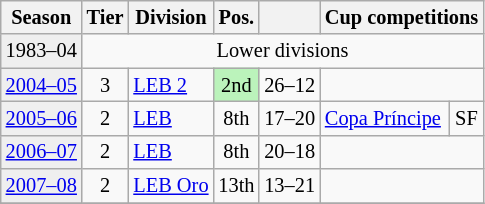<table class="wikitable" style="font-size:85%; text-align:center">
<tr>
<th>Season</th>
<th>Tier</th>
<th>Division</th>
<th>Pos.</th>
<th></th>
<th colspan=2>Cup competitions</th>
</tr>
<tr>
<td bgcolor=#efefef>1983–04</td>
<td colspan=9>Lower divisions</td>
</tr>
<tr>
<td bgcolor=#efefef><a href='#'>2004–05</a></td>
<td>3</td>
<td align=left><a href='#'>LEB 2</a></td>
<td bgcolor=#BBF3BB>2nd</td>
<td>26–12</td>
<td colspan=2></td>
</tr>
<tr>
<td bgcolor=#efefef><a href='#'>2005–06</a></td>
<td>2</td>
<td align=left><a href='#'>LEB</a></td>
<td>8th</td>
<td>17–20</td>
<td align=left><a href='#'>Copa Príncipe</a></td>
<td>SF</td>
</tr>
<tr>
<td bgcolor=#efefef><a href='#'>2006–07</a></td>
<td>2</td>
<td align=left><a href='#'>LEB</a></td>
<td>8th</td>
<td>20–18</td>
<td colspan=2></td>
</tr>
<tr>
<td bgcolor=#efefef><a href='#'>2007–08</a></td>
<td>2</td>
<td align=left><a href='#'>LEB Oro</a></td>
<td>13th</td>
<td>13–21</td>
<td colspan=2></td>
</tr>
<tr>
</tr>
</table>
